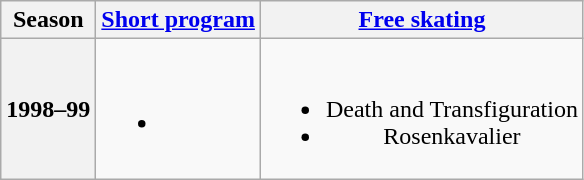<table class=wikitable style=text-align:center>
<tr>
<th>Season</th>
<th><a href='#'>Short program</a></th>
<th><a href='#'>Free skating</a></th>
</tr>
<tr>
<th>1998–99 <br> </th>
<td><br><ul><li></li></ul></td>
<td><br><ul><li>Death and Transfiguration</li><li>Rosenkavalier <br></li></ul></td>
</tr>
</table>
